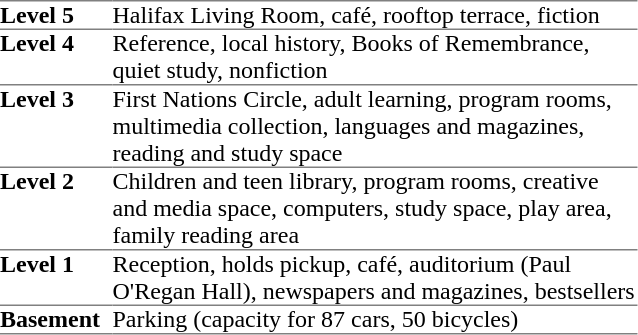<table border=0 cellspacing=0 cellpadding=0>
<tr>
<td style="border-top:solid 1px gray;border-bottom:solid 1px gray;" width=75 valign=top><strong>Level 5</strong></td>
<td style="border-top:solid 1px gray;border-bottom:solid 1px gray;" width=350 valign=top>Halifax Living Room, café, rooftop terrace, fiction</td>
</tr>
<tr>
<td style="border-bottom:solid 1px gray;" valign=top><strong>Level 4</strong></td>
<td style="border-bottom:solid 1px gray;" valign=top>Reference, local history, Books of Remembrance, quiet study, nonfiction</td>
</tr>
<tr>
<td style="border-bottom:solid 1px gray;" valign=top><strong>Level 3</strong></td>
<td style="border-bottom:solid 1px gray;" valign=top>First Nations Circle, adult learning, program rooms, multimedia collection, languages and magazines, reading and study space</td>
</tr>
<tr>
<td style="border-bottom:solid 1px gray;" valign=top><strong>Level 2</strong></td>
<td style="border-bottom:solid 1px gray;" valign=top>Children and teen library, program rooms, creative and media space, computers, study space, play area, family reading area</td>
</tr>
<tr>
<td style="border-bottom:solid 1px gray;" valign=top><strong>Level 1</strong></td>
<td style="border-bottom:solid 1px gray;" valign=top>Reception, holds pickup, café, auditorium (Paul O'Regan Hall), newspapers and magazines, bestsellers</td>
</tr>
<tr>
<td style="border-bottom:solid 1px gray;" valign=top><strong>Basement</strong></td>
<td style="border-bottom:solid 1px gray;" valign=top>Parking (capacity for 87 cars, 50 bicycles)</td>
</tr>
</table>
